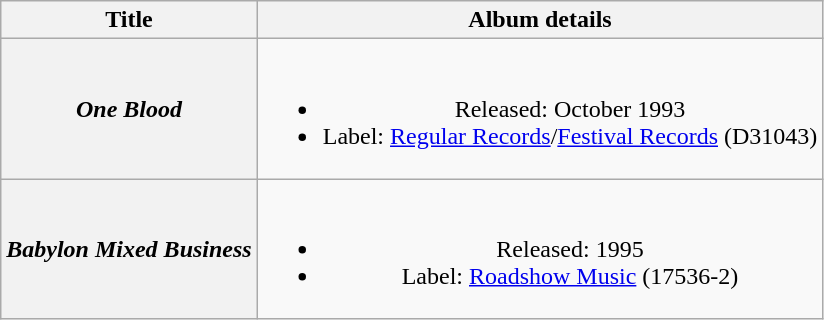<table class="wikitable plainrowheaders" style="text-align:center;" border="1">
<tr>
<th scope="col">Title</th>
<th scope="col">Album details</th>
</tr>
<tr>
<th scope="row"><em>One Blood</em></th>
<td><br><ul><li>Released: October 1993</li><li>Label: <a href='#'>Regular Records</a>/<a href='#'>Festival Records</a> (D31043)</li></ul></td>
</tr>
<tr>
<th scope="row"><em>Babylon Mixed Business</em></th>
<td><br><ul><li>Released: 1995</li><li>Label: <a href='#'>Roadshow Music</a> (17536-2)</li></ul></td>
</tr>
</table>
